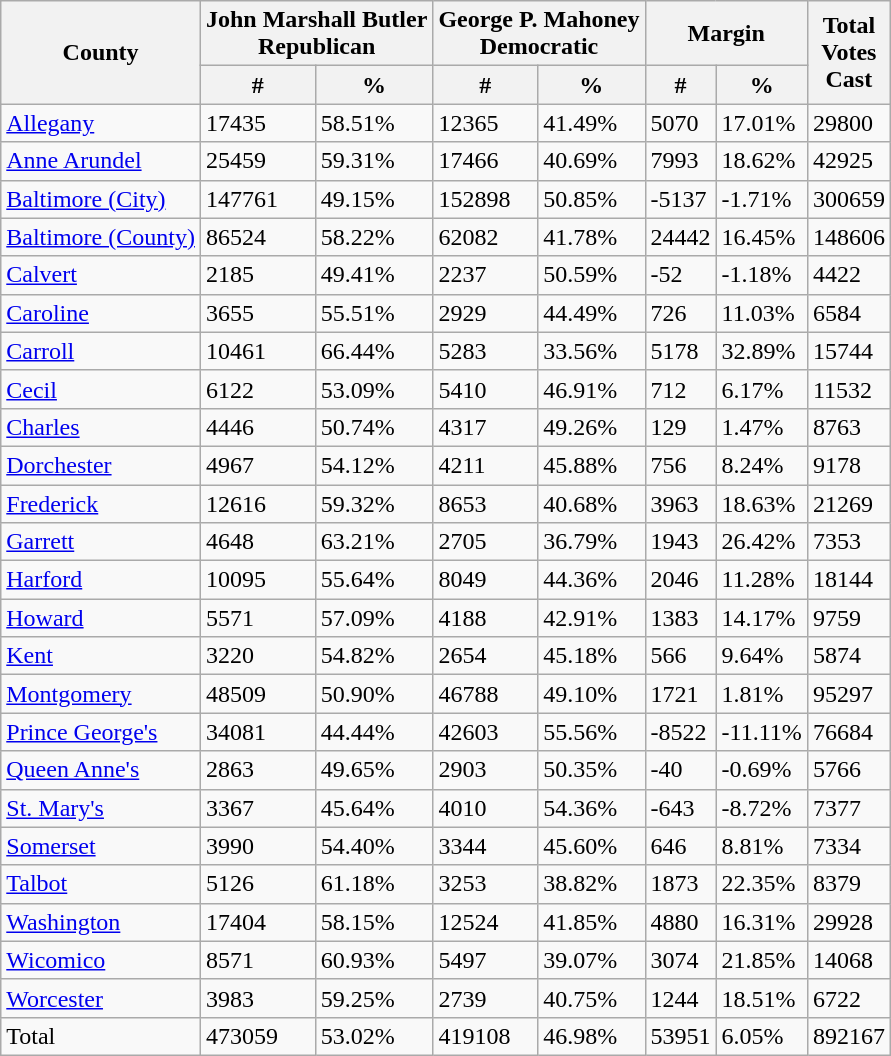<table class="wikitable sortable">
<tr>
<th rowspan="2">County</th>
<th colspan="2" >John Marshall Butler<br>Republican</th>
<th colspan="2" >George P. Mahoney<br>Democratic</th>
<th colspan="2">Margin</th>
<th rowspan="2">Total<br>Votes<br>Cast</th>
</tr>
<tr>
<th>#</th>
<th>%</th>
<th>#</th>
<th>%</th>
<th>#</th>
<th>%</th>
</tr>
<tr>
<td><a href='#'>Allegany</a></td>
<td>17435</td>
<td>58.51%</td>
<td>12365</td>
<td>41.49%</td>
<td>5070</td>
<td>17.01%</td>
<td>29800</td>
</tr>
<tr>
<td><a href='#'>Anne Arundel</a></td>
<td>25459</td>
<td>59.31%</td>
<td>17466</td>
<td>40.69%</td>
<td>7993</td>
<td>18.62%</td>
<td>42925</td>
</tr>
<tr>
<td><a href='#'>Baltimore (City)</a></td>
<td>147761</td>
<td>49.15%</td>
<td>152898</td>
<td>50.85%</td>
<td>-5137</td>
<td>-1.71%</td>
<td>300659</td>
</tr>
<tr>
<td><a href='#'>Baltimore (County)</a></td>
<td>86524</td>
<td>58.22%</td>
<td>62082</td>
<td>41.78%</td>
<td>24442</td>
<td>16.45%</td>
<td>148606</td>
</tr>
<tr>
<td><a href='#'>Calvert</a></td>
<td>2185</td>
<td>49.41%</td>
<td>2237</td>
<td>50.59%</td>
<td>-52</td>
<td>-1.18%</td>
<td>4422</td>
</tr>
<tr>
<td><a href='#'>Caroline</a></td>
<td>3655</td>
<td>55.51%</td>
<td>2929</td>
<td>44.49%</td>
<td>726</td>
<td>11.03%</td>
<td>6584</td>
</tr>
<tr>
<td><a href='#'>Carroll</a></td>
<td>10461</td>
<td>66.44%</td>
<td>5283</td>
<td>33.56%</td>
<td>5178</td>
<td>32.89%</td>
<td>15744</td>
</tr>
<tr>
<td><a href='#'>Cecil</a></td>
<td>6122</td>
<td>53.09%</td>
<td>5410</td>
<td>46.91%</td>
<td>712</td>
<td>6.17%</td>
<td>11532</td>
</tr>
<tr>
<td><a href='#'>Charles</a></td>
<td>4446</td>
<td>50.74%</td>
<td>4317</td>
<td>49.26%</td>
<td>129</td>
<td>1.47%</td>
<td>8763</td>
</tr>
<tr>
<td><a href='#'>Dorchester</a></td>
<td>4967</td>
<td>54.12%</td>
<td>4211</td>
<td>45.88%</td>
<td>756</td>
<td>8.24%</td>
<td>9178</td>
</tr>
<tr>
<td><a href='#'>Frederick</a></td>
<td>12616</td>
<td>59.32%</td>
<td>8653</td>
<td>40.68%</td>
<td>3963</td>
<td>18.63%</td>
<td>21269</td>
</tr>
<tr>
<td><a href='#'>Garrett</a></td>
<td>4648</td>
<td>63.21%</td>
<td>2705</td>
<td>36.79%</td>
<td>1943</td>
<td>26.42%</td>
<td>7353</td>
</tr>
<tr>
<td><a href='#'>Harford</a></td>
<td>10095</td>
<td>55.64%</td>
<td>8049</td>
<td>44.36%</td>
<td>2046</td>
<td>11.28%</td>
<td>18144</td>
</tr>
<tr>
<td><a href='#'>Howard</a></td>
<td>5571</td>
<td>57.09%</td>
<td>4188</td>
<td>42.91%</td>
<td>1383</td>
<td>14.17%</td>
<td>9759</td>
</tr>
<tr>
<td><a href='#'>Kent</a></td>
<td>3220</td>
<td>54.82%</td>
<td>2654</td>
<td>45.18%</td>
<td>566</td>
<td>9.64%</td>
<td>5874</td>
</tr>
<tr>
<td><a href='#'>Montgomery</a></td>
<td>48509</td>
<td>50.90%</td>
<td>46788</td>
<td>49.10%</td>
<td>1721</td>
<td>1.81%</td>
<td>95297</td>
</tr>
<tr>
<td><a href='#'>Prince George's</a></td>
<td>34081</td>
<td>44.44%</td>
<td>42603</td>
<td>55.56%</td>
<td>-8522</td>
<td>-11.11%</td>
<td>76684</td>
</tr>
<tr>
<td><a href='#'>Queen Anne's</a></td>
<td>2863</td>
<td>49.65%</td>
<td>2903</td>
<td>50.35%</td>
<td>-40</td>
<td>-0.69%</td>
<td>5766</td>
</tr>
<tr>
<td><a href='#'>St. Mary's</a></td>
<td>3367</td>
<td>45.64%</td>
<td>4010</td>
<td>54.36%</td>
<td>-643</td>
<td>-8.72%</td>
<td>7377</td>
</tr>
<tr>
<td><a href='#'>Somerset</a></td>
<td>3990</td>
<td>54.40%</td>
<td>3344</td>
<td>45.60%</td>
<td>646</td>
<td>8.81%</td>
<td>7334</td>
</tr>
<tr>
<td><a href='#'>Talbot</a></td>
<td>5126</td>
<td>61.18%</td>
<td>3253</td>
<td>38.82%</td>
<td>1873</td>
<td>22.35%</td>
<td>8379</td>
</tr>
<tr>
<td><a href='#'>Washington</a></td>
<td>17404</td>
<td>58.15%</td>
<td>12524</td>
<td>41.85%</td>
<td>4880</td>
<td>16.31%</td>
<td>29928</td>
</tr>
<tr>
<td><a href='#'>Wicomico</a></td>
<td>8571</td>
<td>60.93%</td>
<td>5497</td>
<td>39.07%</td>
<td>3074</td>
<td>21.85%</td>
<td>14068</td>
</tr>
<tr>
<td><a href='#'>Worcester</a></td>
<td>3983</td>
<td>59.25%</td>
<td>2739</td>
<td>40.75%</td>
<td>1244</td>
<td>18.51%</td>
<td>6722</td>
</tr>
<tr>
<td>Total</td>
<td>473059</td>
<td>53.02%</td>
<td>419108</td>
<td>46.98%</td>
<td>53951</td>
<td>6.05%</td>
<td>892167</td>
</tr>
</table>
